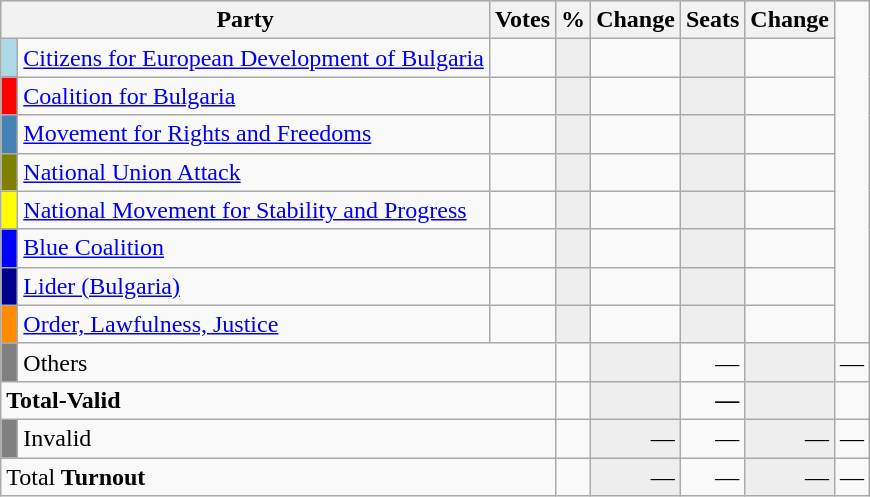<table class="wikitable" border="1">
<tr style="background-color:#C9C9C9">
<th align=left colspan=2 valign=top>Party</th>
<th align-right>Votes</th>
<th align=right>%</th>
<th align=right>Change</th>
<th align=right>Seats</th>
<th align=right>Change</th>
</tr>
<tr>
<td bgcolor="lightblue"> </td>
<td align=left><a href='#'>Citizens for European Development of Bulgaria</a></td>
<td align=right></td>
<td align=right style="background-color:#EEEEEE"></td>
<td align=right></td>
<td align=right style="background-color:#EEEEEE"></td>
<td align=right></td>
</tr>
<tr>
<td bgcolor="red"> </td>
<td align=left><a href='#'>Coalition for Bulgaria</a></td>
<td align=right></td>
<td align=right style="background-color:#EEEEEE"></td>
<td align=right></td>
<td align=right style="background-color:#EEEEEE"></td>
<td align=right></td>
</tr>
<tr>
<td bgcolor="#4682B4"> </td>
<td align=left><a href='#'>Movement for Rights and Freedoms</a></td>
<td align=right></td>
<td align=right style="background-color:#EEEEEE"></td>
<td align=right></td>
<td align=right style="background-color:#EEEEEE"></td>
<td align=right></td>
</tr>
<tr>
<td bgcolor="#808000"> </td>
<td align=left><a href='#'>National Union Attack</a></td>
<td align=right></td>
<td align=right style="background-color:#EEEEEE"></td>
<td align=right></td>
<td align=right style="background-color:#EEEEEE"></td>
<td align=right></td>
</tr>
<tr>
<td bgcolor="yellow"> </td>
<td align=left><a href='#'>National Movement for Stability and Progress</a></td>
<td align=right></td>
<td align=right style="background-color:#EEEEEE"></td>
<td align=right></td>
<td align=right style="background-color:#EEEEEE"></td>
<td align=right></td>
</tr>
<tr>
<td bgcolor="blue"> </td>
<td align=left><a href='#'>Blue Coalition</a></td>
<td align=right></td>
<td align=right style="background-color:#EEEEEE"></td>
<td align=right></td>
<td align=right style="background-color:#EEEEEE"></td>
<td align=right></td>
</tr>
<tr>
<td bgcolor="darkblue"> </td>
<td align=left><a href='#'>Lider (Bulgaria)</a></td>
<td align=right></td>
<td align=right style="background-color:#EEEEEE"></td>
<td align=right></td>
<td align=right style="background-color:#EEEEEE"></td>
<td align=right></td>
</tr>
<tr>
<td bgcolor="darkorange"> </td>
<td align=left><a href='#'>Order, Lawfulness, Justice</a></td>
<td align=right></td>
<td align=right style="background-color:#EEEEEE"></td>
<td align=right></td>
<td align=right style="background-color:#EEEEEE"></td>
<td align=right></td>
</tr>
<tr>
<td bgcolor="grey"> </td>
<td align=left colspan=2>Others</td>
<td align=right></td>
<td align=right style="background-color:#EEEEEE"></td>
<td align=right>—</td>
<td align=right style="background-color:#EEEEEE"></td>
<td align=right>—</td>
</tr>
<tr>
<td align=left colspan=3><strong>Total-Valid</strong></td>
<td align=right></td>
<td align=right style="background-color:#EEEEEE"></td>
<td align=right><strong>—<em></td>
<td align=right style="background-color:#EEEEEE"></td>
<td align=right></td>
</tr>
<tr>
<td bgcolor="grey"></td>
<td align=left colspan=2>Invalid</td>
<td align=right></td>
<td align=right style="background-color:#EEEEEE">—</td>
<td align=right>—</td>
<td align=right style="background-color:#EEEEEE">—</td>
<td align=right>—</td>
</tr>
<tr>
<td align=left colspan=3></strong>Total<strong>      </em> Turnout<em></td>
<td align=right></td>
<td align=right style="background-color:#EEEEEE"></strong>—<strong></td>
<td align=right></strong>—<strong></td>
<td align=right style="background-color:#EEEEEE"></strong>—<strong></td>
<td align=right></strong>—<strong></td>
</tr>
</table>
